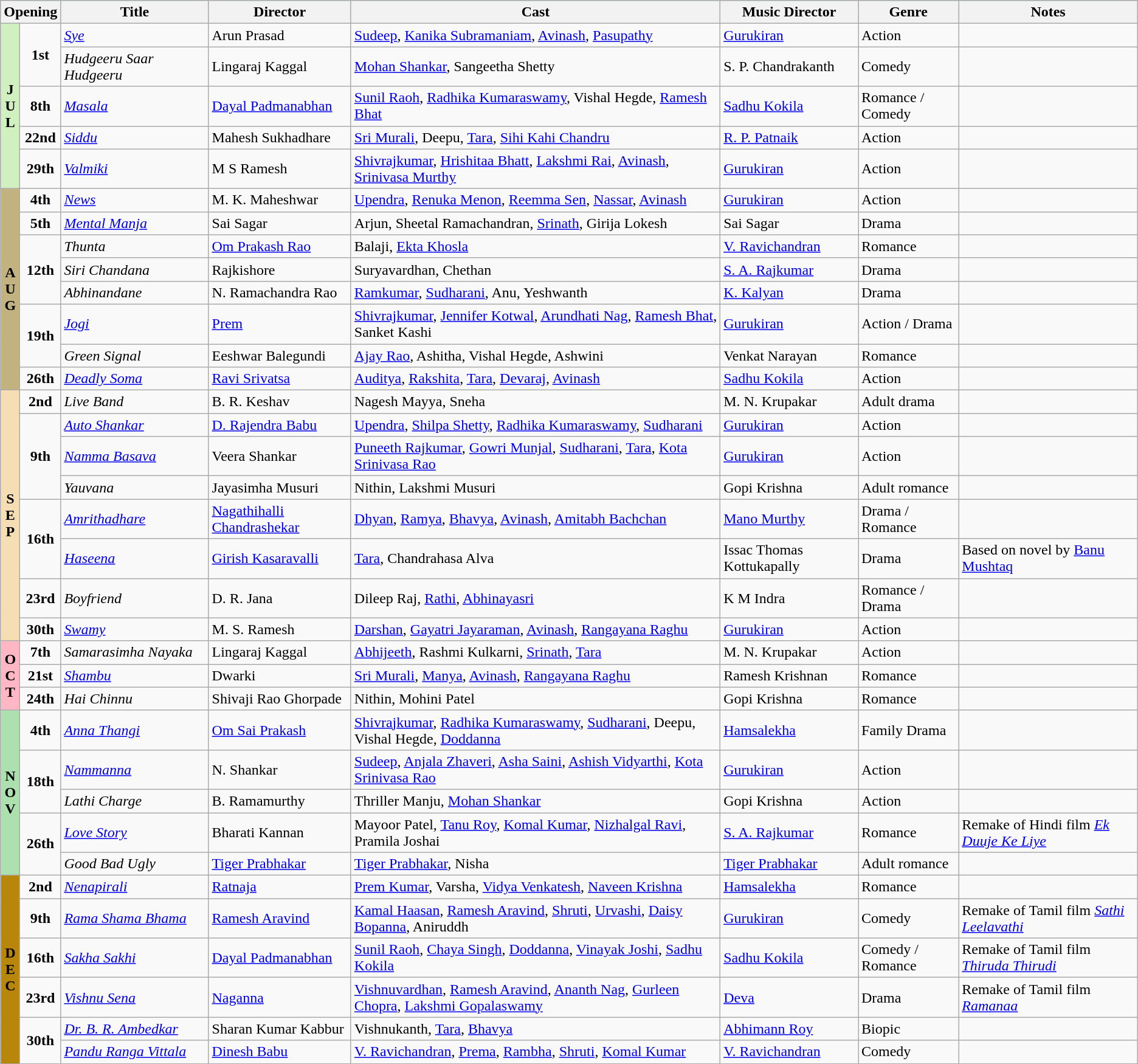<table class="wikitable">
<tr style="background:#b0e0e6; text-align:center;">
<th colspan="2"><strong>Opening</strong></th>
<th style="width:13%;"><strong>Title</strong></th>
<th><strong>Director</strong></th>
<th><strong>Cast</strong></th>
<th><strong>Music Director</strong></th>
<th><strong>Genre</strong></th>
<th><strong>Notes</strong></th>
</tr>
<tr July!>
<td rowspan="5"   style="text-align:center; background:#d0f0c0; textcolor:#000;"><strong>J<br>U<br>L</strong></td>
<td rowspan="2" style="text-align:center;"><strong>1st</strong></td>
<td><em><a href='#'>Sye</a></em></td>
<td>Arun Prasad</td>
<td><a href='#'>Sudeep</a>, <a href='#'>Kanika Subramaniam</a>, <a href='#'>Avinash</a>, <a href='#'>Pasupathy</a></td>
<td><a href='#'>Gurukiran</a></td>
<td>Action</td>
<td></td>
</tr>
<tr>
<td><em>Hudgeeru Saar Hudgeeru </em></td>
<td>Lingaraj Kaggal</td>
<td><a href='#'>Mohan Shankar</a>, Sangeetha Shetty</td>
<td>S. P. Chandrakanth</td>
<td>Comedy</td>
<td></td>
</tr>
<tr>
<td style="text-align:center;"><strong>8th</strong></td>
<td><em><a href='#'>Masala</a></em></td>
<td><a href='#'>Dayal Padmanabhan</a></td>
<td><a href='#'>Sunil Raoh</a>, <a href='#'>Radhika Kumaraswamy</a>, Vishal Hegde, <a href='#'>Ramesh Bhat</a></td>
<td><a href='#'>Sadhu Kokila</a></td>
<td>Romance / Comedy</td>
<td></td>
</tr>
<tr>
<td style="text-align:center;"><strong>22nd</strong></td>
<td><em><a href='#'>Siddu</a></em></td>
<td>Mahesh Sukhadhare</td>
<td><a href='#'>Sri Murali</a>, Deepu, <a href='#'>Tara</a>, <a href='#'>Sihi Kahi Chandru</a></td>
<td><a href='#'>R. P. Patnaik</a></td>
<td>Action</td>
<td></td>
</tr>
<tr>
<td style="text-align:center;"><strong>29th</strong></td>
<td><em><a href='#'>Valmiki</a></em></td>
<td>M S Ramesh</td>
<td><a href='#'>Shivrajkumar</a>, <a href='#'>Hrishitaa Bhatt</a>, <a href='#'>Lakshmi Rai</a>, <a href='#'>Avinash</a>, <a href='#'>Srinivasa Murthy</a></td>
<td><a href='#'>Gurukiran</a></td>
<td>Action</td>
<td></td>
</tr>
<tr August!>
<td rowspan="8"   style="text-align:center; background:#c2b280; textcolor:#000;"><strong>A<br>U<br>G</strong></td>
<td style="text-align:center;"><strong>4th</strong></td>
<td><em><a href='#'>News</a></em></td>
<td>M. K. Maheshwar</td>
<td><a href='#'>Upendra</a>, <a href='#'>Renuka Menon</a>, <a href='#'>Reemma Sen</a>, <a href='#'>Nassar</a>, <a href='#'>Avinash</a></td>
<td><a href='#'>Gurukiran</a></td>
<td>Action</td>
<td></td>
</tr>
<tr>
<td style="text-align:center;"><strong>5th</strong></td>
<td><em><a href='#'>Mental Manja</a></em></td>
<td>Sai Sagar</td>
<td>Arjun, Sheetal Ramachandran, <a href='#'>Srinath</a>, Girija Lokesh</td>
<td>Sai Sagar</td>
<td>Drama</td>
<td></td>
</tr>
<tr>
<td rowspan="3" style="text-align:center;"><strong>12th</strong></td>
<td><em>Thunta</em></td>
<td><a href='#'>Om Prakash Rao</a></td>
<td>Balaji, <a href='#'>Ekta Khosla</a></td>
<td><a href='#'>V. Ravichandran</a></td>
<td>Romance</td>
<td></td>
</tr>
<tr>
<td><em>Siri Chandana</em></td>
<td>Rajkishore</td>
<td>Suryavardhan, Chethan</td>
<td><a href='#'>S. A. Rajkumar</a></td>
<td>Drama</td>
<td></td>
</tr>
<tr>
<td><em>Abhinandane</em></td>
<td>N. Ramachandra Rao</td>
<td><a href='#'>Ramkumar</a>, <a href='#'>Sudharani</a>, Anu, Yeshwanth</td>
<td><a href='#'>K. Kalyan</a></td>
<td>Drama</td>
<td></td>
</tr>
<tr>
<td rowspan="2" style="text-align:center;"><strong>19th</strong></td>
<td><em><a href='#'>Jogi</a></em></td>
<td><a href='#'>Prem</a></td>
<td><a href='#'>Shivrajkumar</a>, <a href='#'>Jennifer Kotwal</a>, <a href='#'>Arundhati Nag</a>, <a href='#'>Ramesh Bhat</a>, Sanket Kashi</td>
<td><a href='#'>Gurukiran</a></td>
<td>Action / Drama</td>
<td></td>
</tr>
<tr>
<td><em>Green Signal</em></td>
<td>Eeshwar Balegundi</td>
<td><a href='#'>Ajay Rao</a>, Ashitha, Vishal Hegde, Ashwini</td>
<td>Venkat Narayan</td>
<td>Romance</td>
<td></td>
</tr>
<tr>
<td style="text-align:center;"><strong>26th</strong></td>
<td><em><a href='#'>Deadly Soma</a></em></td>
<td><a href='#'>Ravi Srivatsa</a></td>
<td><a href='#'>Auditya</a>, <a href='#'>Rakshita</a>, <a href='#'>Tara</a>, <a href='#'>Devaraj</a>, <a href='#'>Avinash</a></td>
<td><a href='#'>Sadhu Kokila</a></td>
<td>Action</td>
<td></td>
</tr>
<tr September!>
<td rowspan="8" style="text-align:center; background:wheat; textcolor:#000;"><strong>S<br>E<br>P</strong></td>
<td style="text-align:center;"><strong>2nd</strong></td>
<td><em>Live Band</em></td>
<td>B. R. Keshav</td>
<td>Nagesh Mayya, Sneha</td>
<td>M. N. Krupakar</td>
<td>Adult drama</td>
<td></td>
</tr>
<tr>
<td rowspan="3" style="text-align:center;"><strong>9th</strong></td>
<td><em><a href='#'>Auto Shankar</a></em></td>
<td><a href='#'>D. Rajendra Babu</a></td>
<td><a href='#'>Upendra</a>, <a href='#'>Shilpa Shetty</a>, <a href='#'>Radhika Kumaraswamy</a>, <a href='#'>Sudharani</a></td>
<td><a href='#'>Gurukiran</a></td>
<td>Action</td>
<td></td>
</tr>
<tr>
<td><em><a href='#'>Namma Basava</a></em></td>
<td>Veera Shankar</td>
<td><a href='#'>Puneeth Rajkumar</a>, <a href='#'>Gowri Munjal</a>, <a href='#'>Sudharani</a>, <a href='#'>Tara</a>, <a href='#'>Kota Srinivasa Rao</a></td>
<td><a href='#'>Gurukiran</a></td>
<td>Action</td>
<td></td>
</tr>
<tr>
<td><em>Yauvana</em></td>
<td>Jayasimha Musuri</td>
<td>Nithin, Lakshmi Musuri</td>
<td>Gopi Krishna</td>
<td>Adult romance</td>
<td></td>
</tr>
<tr>
<td rowspan="2" style="text-align:center;"><strong>16th</strong></td>
<td><em><a href='#'>Amrithadhare</a></em></td>
<td><a href='#'>Nagathihalli Chandrashekar</a></td>
<td><a href='#'>Dhyan</a>, <a href='#'>Ramya</a>, <a href='#'>Bhavya</a>, <a href='#'>Avinash</a>, <a href='#'>Amitabh Bachchan</a></td>
<td><a href='#'>Mano Murthy</a></td>
<td>Drama / Romance</td>
<td></td>
</tr>
<tr>
<td><em><a href='#'>Haseena</a></em></td>
<td><a href='#'>Girish Kasaravalli</a></td>
<td><a href='#'>Tara</a>, Chandrahasa Alva</td>
<td>Issac Thomas Kottukapally</td>
<td>Drama</td>
<td>Based on novel by <a href='#'>Banu Mushtaq</a></td>
</tr>
<tr>
<td style="text-align:center;"><strong>23rd</strong></td>
<td><em>Boyfriend</em></td>
<td>D. R. Jana</td>
<td>Dileep Raj, <a href='#'>Rathi</a>, <a href='#'>Abhinayasri</a></td>
<td>K M Indra</td>
<td>Romance / Drama</td>
<td></td>
</tr>
<tr>
<td style="text-align:center;"><strong>30th</strong></td>
<td><em><a href='#'>Swamy</a></em></td>
<td>M. S. Ramesh</td>
<td><a href='#'>Darshan</a>, <a href='#'>Gayatri Jayaraman</a>, <a href='#'>Avinash</a>, <a href='#'>Rangayana Raghu</a></td>
<td><a href='#'>Gurukiran</a></td>
<td>Action</td>
<td></td>
</tr>
<tr |- October!>
<td rowspan="3"   style="text-align:center; background:#ffb7c5; textcolor:#000;"><strong>O<br>C<br>T</strong></td>
<td style="text-align:center;"><strong>7th</strong></td>
<td><em>Samarasimha Nayaka</em></td>
<td>Lingaraj Kaggal</td>
<td><a href='#'>Abhijeeth</a>, Rashmi Kulkarni, <a href='#'>Srinath</a>, <a href='#'>Tara</a></td>
<td>M. N. Krupakar</td>
<td>Action</td>
<td></td>
</tr>
<tr>
<td style="text-align:center;"><strong>21st</strong></td>
<td><em><a href='#'>Shambu</a></em></td>
<td>Dwarki</td>
<td><a href='#'>Sri Murali</a>, <a href='#'>Manya</a>, <a href='#'>Avinash</a>, <a href='#'>Rangayana Raghu</a></td>
<td>Ramesh Krishnan</td>
<td>Romance</td>
<td></td>
</tr>
<tr>
<td style="text-align:center;"><strong>24th</strong></td>
<td><em>Hai Chinnu</em></td>
<td>Shivaji Rao Ghorpade</td>
<td>Nithin, Mohini Patel</td>
<td>Gopi Krishna</td>
<td>Romance</td>
<td></td>
</tr>
<tr November!>
<td rowspan="5"   style="text-align:center; background:#ace1af; textcolor:#000;"><strong>N<br>O<br>V</strong></td>
<td style="text-align:center;"><strong>4th</strong></td>
<td><em><a href='#'>Anna Thangi</a></em></td>
<td><a href='#'>Om Sai Prakash</a></td>
<td><a href='#'>Shivrajkumar</a>, <a href='#'>Radhika Kumaraswamy</a>, <a href='#'>Sudharani</a>, Deepu, Vishal Hegde, <a href='#'>Doddanna</a></td>
<td><a href='#'>Hamsalekha</a></td>
<td>Family Drama</td>
<td></td>
</tr>
<tr>
<td rowspan="2" style="text-align:center;"><strong>18th</strong></td>
<td><em><a href='#'>Nammanna</a></em></td>
<td>N. Shankar</td>
<td><a href='#'>Sudeep</a>, <a href='#'>Anjala Zhaveri</a>, <a href='#'>Asha Saini</a>, <a href='#'>Ashish Vidyarthi</a>, <a href='#'>Kota Srinivasa Rao</a></td>
<td><a href='#'>Gurukiran</a></td>
<td>Action</td>
<td></td>
</tr>
<tr>
<td><em>Lathi Charge</em></td>
<td>B. Ramamurthy</td>
<td>Thriller Manju, <a href='#'>Mohan Shankar</a></td>
<td>Gopi Krishna</td>
<td>Action</td>
<td></td>
</tr>
<tr>
<td rowspan="2" style="text-align:center;"><strong>26th</strong></td>
<td><em><a href='#'>Love Story</a></em></td>
<td>Bharati Kannan</td>
<td>Mayoor Patel, <a href='#'>Tanu Roy</a>, <a href='#'>Komal Kumar</a>, <a href='#'>Nizhalgal Ravi</a>, Pramila Joshai</td>
<td><a href='#'>S. A. Rajkumar</a></td>
<td>Romance</td>
<td>Remake of Hindi film <em><a href='#'>Ek Duuje Ke Liye</a></em></td>
</tr>
<tr>
<td><em>Good Bad Ugly</em></td>
<td><a href='#'>Tiger Prabhakar</a></td>
<td><a href='#'>Tiger Prabhakar</a>, Nisha</td>
<td><a href='#'>Tiger Prabhakar</a></td>
<td>Adult romance</td>
<td></td>
</tr>
<tr December!>
<td rowspan="6"   style="text-align:center; background:#b8860b; textcolor:#000;"><strong>D<br>E<br>C</strong></td>
<td style="text-align:center;"><strong>2nd</strong></td>
<td><em><a href='#'>Nenapirali</a></em></td>
<td><a href='#'>Ratnaja</a></td>
<td><a href='#'>Prem Kumar</a>, Varsha, <a href='#'>Vidya Venkatesh</a>, <a href='#'>Naveen Krishna</a></td>
<td><a href='#'>Hamsalekha</a></td>
<td>Romance</td>
<td></td>
</tr>
<tr>
<td style="text-align:center;"><strong>9th</strong></td>
<td><em><a href='#'>Rama Shama Bhama</a></em></td>
<td><a href='#'>Ramesh Aravind</a></td>
<td><a href='#'>Kamal Haasan</a>, <a href='#'>Ramesh Aravind</a>, <a href='#'>Shruti</a>, <a href='#'>Urvashi</a>, <a href='#'>Daisy Bopanna</a>, Aniruddh</td>
<td><a href='#'>Gurukiran</a></td>
<td>Comedy</td>
<td>Remake of Tamil film <em><a href='#'>Sathi Leelavathi</a></em></td>
</tr>
<tr>
<td style="text-align:center;"><strong>16th</strong></td>
<td><em><a href='#'>Sakha Sakhi</a></em></td>
<td><a href='#'>Dayal Padmanabhan</a></td>
<td><a href='#'>Sunil Raoh</a>, <a href='#'>Chaya Singh</a>, <a href='#'>Doddanna</a>, <a href='#'>Vinayak Joshi</a>, <a href='#'>Sadhu Kokila</a></td>
<td><a href='#'>Sadhu Kokila</a></td>
<td>Comedy / Romance</td>
<td>Remake of Tamil film <em><a href='#'>Thiruda Thirudi</a></em></td>
</tr>
<tr>
<td style="text-align:center;"><strong>23rd</strong></td>
<td><em><a href='#'>Vishnu Sena</a></em></td>
<td><a href='#'>Naganna</a></td>
<td><a href='#'>Vishnuvardhan</a>, <a href='#'>Ramesh Aravind</a>, <a href='#'>Ananth Nag</a>, <a href='#'>Gurleen Chopra</a>, <a href='#'>Lakshmi Gopalaswamy</a></td>
<td><a href='#'>Deva</a></td>
<td>Drama</td>
<td>Remake of Tamil film <em><a href='#'>Ramanaa</a></em></td>
</tr>
<tr>
<td rowspan="2" style="text-align:center;"><strong>30th</strong></td>
<td><em><a href='#'>Dr. B. R. Ambedkar</a></em></td>
<td>Sharan Kumar Kabbur</td>
<td>Vishnukanth, <a href='#'>Tara</a>, <a href='#'>Bhavya</a></td>
<td><a href='#'>Abhimann Roy</a></td>
<td>Biopic</td>
<td></td>
</tr>
<tr>
<td><em><a href='#'>Pandu Ranga Vittala</a></em></td>
<td><a href='#'>Dinesh Babu</a></td>
<td><a href='#'>V. Ravichandran</a>, <a href='#'>Prema</a>, <a href='#'>Rambha</a>, <a href='#'>Shruti</a>, <a href='#'>Komal Kumar</a></td>
<td><a href='#'>V. Ravichandran</a></td>
<td>Comedy</td>
<td></td>
</tr>
</table>
